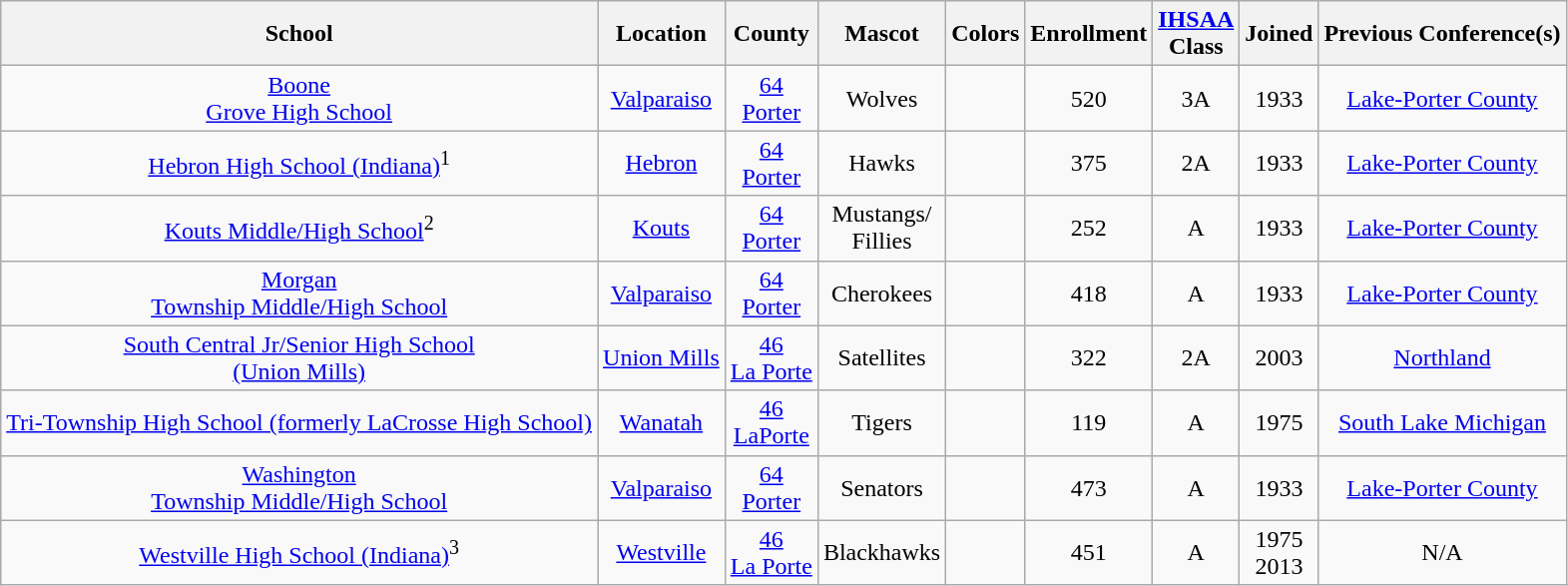<table class="wikitable" style="text-align:center;">
<tr>
<th>School</th>
<th>Location</th>
<th>County</th>
<th>Mascot</th>
<th>Colors</th>
<th>Enrollment</th>
<th><a href='#'>IHSAA</a> <br> Class</th>
<th>Joined</th>
<th>Previous Conference(s)</th>
</tr>
<tr>
<td><a href='#'>Boone <br> Grove High School</a></td>
<td><a href='#'>Valparaiso</a></td>
<td><a href='#'>64 <br> Porter</a></td>
<td>Wolves</td>
<td> </td>
<td>520</td>
<td>3A</td>
<td>1933</td>
<td><a href='#'>Lake-Porter County</a></td>
</tr>
<tr>
<td><a href='#'>Hebron High School (Indiana)</a><sup>1</sup></td>
<td><a href='#'>Hebron</a></td>
<td><a href='#'>64 <br> Porter</a></td>
<td>Hawks</td>
<td> </td>
<td>375</td>
<td>2A</td>
<td>1933</td>
<td><a href='#'>Lake-Porter County</a></td>
</tr>
<tr>
<td><a href='#'>Kouts Middle/High School</a><sup>2</sup></td>
<td><a href='#'>Kouts</a></td>
<td><a href='#'>64 <br> Porter</a></td>
<td>Mustangs/ <br> Fillies</td>
<td> </td>
<td>252</td>
<td>A</td>
<td>1933</td>
<td><a href='#'>Lake-Porter County</a></td>
</tr>
<tr>
<td><a href='#'>Morgan <br> Township Middle/High School</a></td>
<td><a href='#'>Valparaiso</a></td>
<td><a href='#'>64 <br> Porter</a></td>
<td>Cherokees</td>
<td> </td>
<td>418</td>
<td>A</td>
<td>1933</td>
<td><a href='#'>Lake-Porter County</a></td>
</tr>
<tr>
<td><a href='#'>South Central Jr/Senior High School <br> (Union Mills)</a></td>
<td><a href='#'>Union Mills</a></td>
<td><a href='#'>46 <br> La Porte</a></td>
<td>Satellites</td>
<td> </td>
<td>322</td>
<td>2A</td>
<td>2003</td>
<td><a href='#'>Northland</a></td>
</tr>
<tr>
<td><a href='#'>Tri-Township High School (formerly LaCrosse High School)</a></td>
<td><a href='#'>Wanatah</a></td>
<td><a href='#'>46 <br> LaPorte</a></td>
<td>Tigers</td>
<td> </td>
<td>119</td>
<td>A</td>
<td>1975</td>
<td><a href='#'>South Lake Michigan</a></td>
</tr>
<tr>
<td><a href='#'>Washington <br> Township Middle/High School</a></td>
<td><a href='#'>Valparaiso</a></td>
<td><a href='#'>64 <br> Porter</a></td>
<td>Senators</td>
<td> </td>
<td>473</td>
<td>A</td>
<td>1933</td>
<td><a href='#'>Lake-Porter County</a></td>
</tr>
<tr>
<td><a href='#'>Westville High School (Indiana)</a><sup>3</sup></td>
<td><a href='#'>Westville</a></td>
<td><a href='#'>46 <br> La Porte</a></td>
<td>Blackhawks</td>
<td> </td>
<td>451</td>
<td>A</td>
<td>1975<br>2013</td>
<td>N/A</td>
</tr>
</table>
